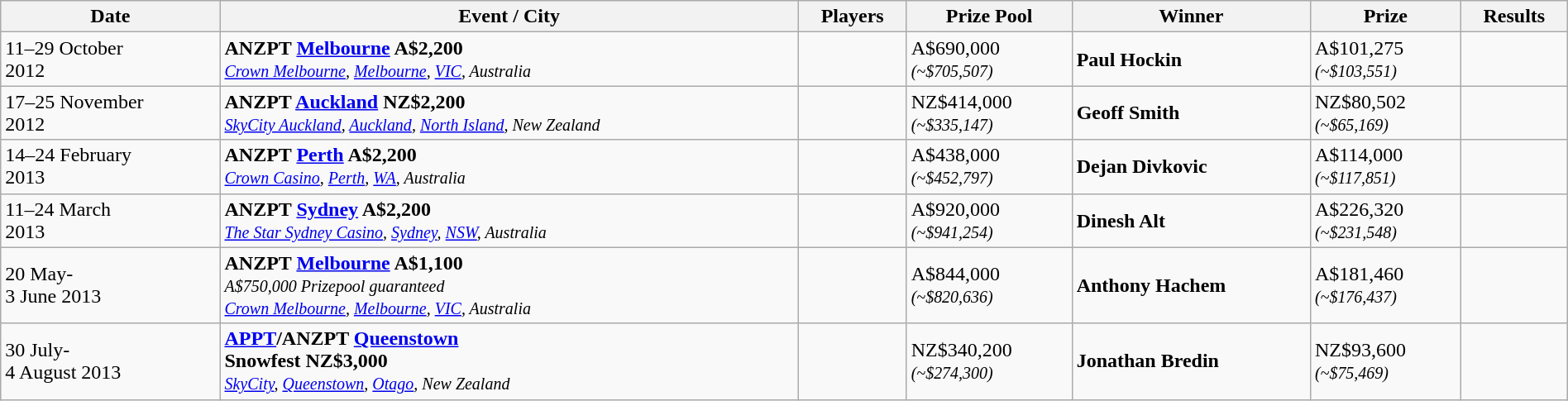<table class="wikitable" width="100%">
<tr>
<th width="14%">Date</th>
<th !width="16%">Event / City</th>
<th !width="11%">Players</th>
<th !width="14%">Prize Pool</th>
<th !width="18%">Winner</th>
<th !width="14%">Prize</th>
<th !width="11%">Results</th>
</tr>
<tr>
<td>11–29 October<br>2012</td>
<td> <strong>ANZPT <a href='#'>Melbourne</a> A$2,200</strong><br><small><em><a href='#'>Crown Melbourne</a>, <a href='#'>Melbourne</a>, <a href='#'>VIC</a>, Australia</em></small></td>
<td></td>
<td>A$690,000<br><small><em>(~$705,507)</em></small></td>
<td> <strong>Paul Hockin</strong></td>
<td>A$101,275<br><small><em>(~$103,551)</em></small></td>
<td></td>
</tr>
<tr>
<td>17–25 November<br>2012</td>
<td> <strong>ANZPT <a href='#'>Auckland</a> NZ$2,200</strong><br><small><em><a href='#'>SkyCity Auckland</a>, <a href='#'>Auckland</a>, <a href='#'>North Island</a>, New Zealand</em></small></td>
<td></td>
<td>NZ$414,000<br><small><em>(~$335,147)</em></small></td>
<td> <strong>Geoff Smith</strong></td>
<td>NZ$80,502<br><small><em>(~$65,169)</em></small></td>
<td></td>
</tr>
<tr>
<td>14–24 February<br>2013</td>
<td> <strong>ANZPT <a href='#'>Perth</a> A$2,200</strong><br><small><em><a href='#'>Crown Casino</a>, <a href='#'>Perth</a>, <a href='#'>WA</a>, Australia</em></small></td>
<td></td>
<td>A$438,000<br><small><em>(~$452,797)</em></small></td>
<td> <strong>Dejan Divkovic</strong></td>
<td>A$114,000<br><small><em>(~$117,851)</em></small></td>
<td></td>
</tr>
<tr>
<td>11–24 March<br>2013</td>
<td> <strong>ANZPT <a href='#'>Sydney</a> A$2,200</strong><br><small><em><a href='#'>The Star Sydney Casino</a>, <a href='#'>Sydney</a>, <a href='#'>NSW</a>, Australia</em></small></td>
<td></td>
<td>A$920,000<br><small><em>(~$941,254)</em></small></td>
<td> <strong>Dinesh Alt</strong></td>
<td>A$226,320<br><small><em>(~$231,548)</em></small></td>
<td></td>
</tr>
<tr>
<td>20 May-<br>3 June 2013</td>
<td> <strong>ANZPT <a href='#'>Melbourne</a> A$1,100</strong><br><small><em>A$750,000 Prizepool guaranteed<br><a href='#'>Crown Melbourne</a>, <a href='#'>Melbourne</a>, <a href='#'>VIC</a>, Australia</em></small></td>
<td></td>
<td>A$844,000<br><small><em>(~$820,636)</em></small></td>
<td> <strong>Anthony Hachem</strong></td>
<td>A$181,460<br><small><em>(~$176,437)</em></small></td>
<td></td>
</tr>
<tr>
<td>30 July-<br>4 August 2013</td>
<td> <strong><a href='#'>APPT</a>/ANZPT <a href='#'>Queenstown</a><br>Snowfest NZ$3,000</strong><br><small><em><a href='#'>SkyCity</a>, <a href='#'>Queenstown</a>, <a href='#'>Otago</a>, New Zealand</em></small></td>
<td></td>
<td>NZ$340,200<br><small><em>(~$274,300)</em></small></td>
<td> <strong>Jonathan Bredin</strong></td>
<td>NZ$93,600<br><small><em>(~$75,469)</em></small></td>
<td></td>
</tr>
</table>
